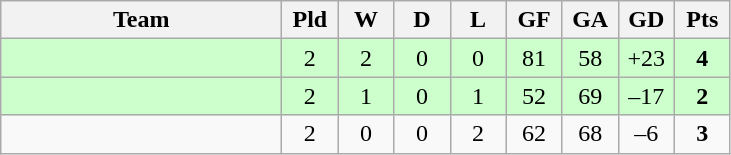<table class="wikitable" style="text-align: center;">
<tr>
<th width="180">Team</th>
<th width="30">Pld</th>
<th width="30">W</th>
<th width="30">D</th>
<th width="30">L</th>
<th width="30">GF</th>
<th width="30">GA</th>
<th width="30">GD</th>
<th width="30">Pts</th>
</tr>
<tr bgcolor=#CCFFCC>
<td align="left"></td>
<td>2</td>
<td>2</td>
<td>0</td>
<td>0</td>
<td>81</td>
<td>58</td>
<td>+23</td>
<td><strong>4</strong></td>
</tr>
<tr bgcolor=#CCFFCC>
<td align="left"></td>
<td>2</td>
<td>1</td>
<td>0</td>
<td>1</td>
<td>52</td>
<td>69</td>
<td>–17</td>
<td><strong>2</strong></td>
</tr>
<tr>
<td align="left"></td>
<td>2</td>
<td>0</td>
<td>0</td>
<td>2</td>
<td>62</td>
<td>68</td>
<td>–6</td>
<td><strong>3</strong></td>
</tr>
</table>
